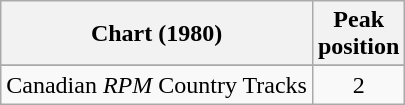<table class="wikitable sortable">
<tr>
<th>Chart (1980)</th>
<th>Peak<br>position</th>
</tr>
<tr>
</tr>
<tr>
<td>Canadian <em>RPM</em> Country Tracks</td>
<td align="center">2</td>
</tr>
</table>
